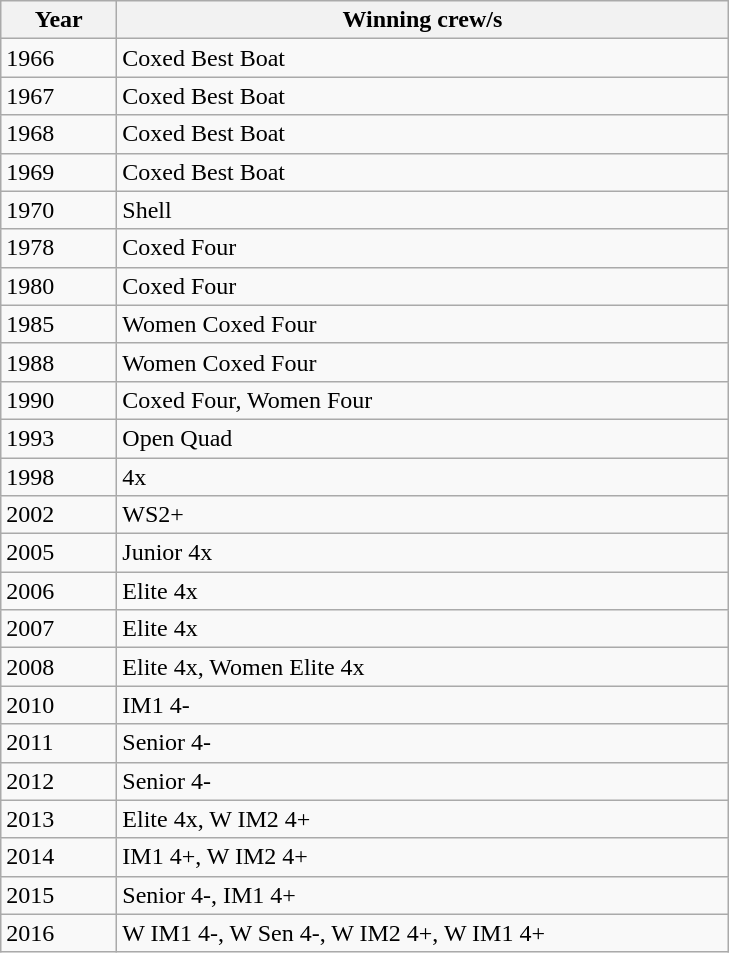<table class="wikitable">
<tr>
<th width=70>Year</th>
<th width=400>Winning crew/s</th>
</tr>
<tr>
<td>1966</td>
<td>Coxed Best Boat</td>
</tr>
<tr>
<td>1967</td>
<td>Coxed Best Boat</td>
</tr>
<tr>
<td>1968</td>
<td>Coxed Best Boat</td>
</tr>
<tr>
<td>1969</td>
<td>Coxed Best Boat</td>
</tr>
<tr>
<td>1970</td>
<td>Shell</td>
</tr>
<tr>
<td>1978</td>
<td>Coxed Four</td>
</tr>
<tr>
<td>1980</td>
<td>Coxed Four</td>
</tr>
<tr>
<td>1985</td>
<td>Women Coxed Four</td>
</tr>
<tr>
<td>1988</td>
<td>Women Coxed Four</td>
</tr>
<tr>
<td>1990</td>
<td>Coxed Four, Women Four</td>
</tr>
<tr>
<td>1993</td>
<td>Open Quad</td>
</tr>
<tr>
<td>1998</td>
<td>4x</td>
</tr>
<tr>
<td>2002</td>
<td>WS2+</td>
</tr>
<tr>
<td>2005</td>
<td>Junior 4x</td>
</tr>
<tr>
<td>2006</td>
<td>Elite 4x</td>
</tr>
<tr>
<td>2007</td>
<td>Elite 4x</td>
</tr>
<tr>
<td>2008</td>
<td>Elite 4x, Women Elite 4x</td>
</tr>
<tr>
<td>2010</td>
<td>IM1 4-</td>
</tr>
<tr>
<td>2011</td>
<td>Senior 4-</td>
</tr>
<tr>
<td>2012</td>
<td>Senior 4-</td>
</tr>
<tr>
<td>2013</td>
<td>Elite 4x, W IM2 4+</td>
</tr>
<tr>
<td>2014</td>
<td>IM1 4+, W IM2 4+</td>
</tr>
<tr>
<td>2015</td>
<td>Senior 4-, IM1 4+</td>
</tr>
<tr>
<td>2016</td>
<td>W IM1 4-, W Sen 4-, W IM2 4+, W IM1 4+</td>
</tr>
</table>
